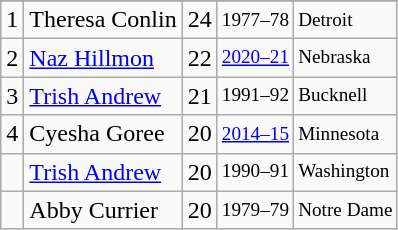<table class="wikitable">
<tr>
</tr>
<tr>
<td>1</td>
<td>Theresa Conlin</td>
<td>24</td>
<td style="font-size:80%;">1977–78</td>
<td style="font-size:80%;">Detroit</td>
</tr>
<tr>
<td>2</td>
<td><a href='#'>Naz Hillmon</a></td>
<td>22</td>
<td style="font-size:80%;"><a href='#'>2020–21</a></td>
<td style="font-size:80%;">Nebraska</td>
</tr>
<tr>
<td>3</td>
<td><a href='#'>Trish Andrew</a></td>
<td>21</td>
<td style="font-size:80%;">1991–92</td>
<td style="font-size:80%;">Bucknell</td>
</tr>
<tr>
<td>4</td>
<td>Cyesha Goree</td>
<td>20</td>
<td style="font-size:80%;"><a href='#'>2014–15</a></td>
<td style="font-size:80%;">Minnesota</td>
</tr>
<tr>
<td></td>
<td><a href='#'>Trish Andrew</a></td>
<td>20</td>
<td style="font-size:80%;">1990–91</td>
<td style="font-size:80%;">Washington</td>
</tr>
<tr>
<td></td>
<td>Abby Currier</td>
<td>20</td>
<td style="font-size:80%;">1979–79</td>
<td style="font-size:80%;">Notre Dame</td>
</tr>
</table>
